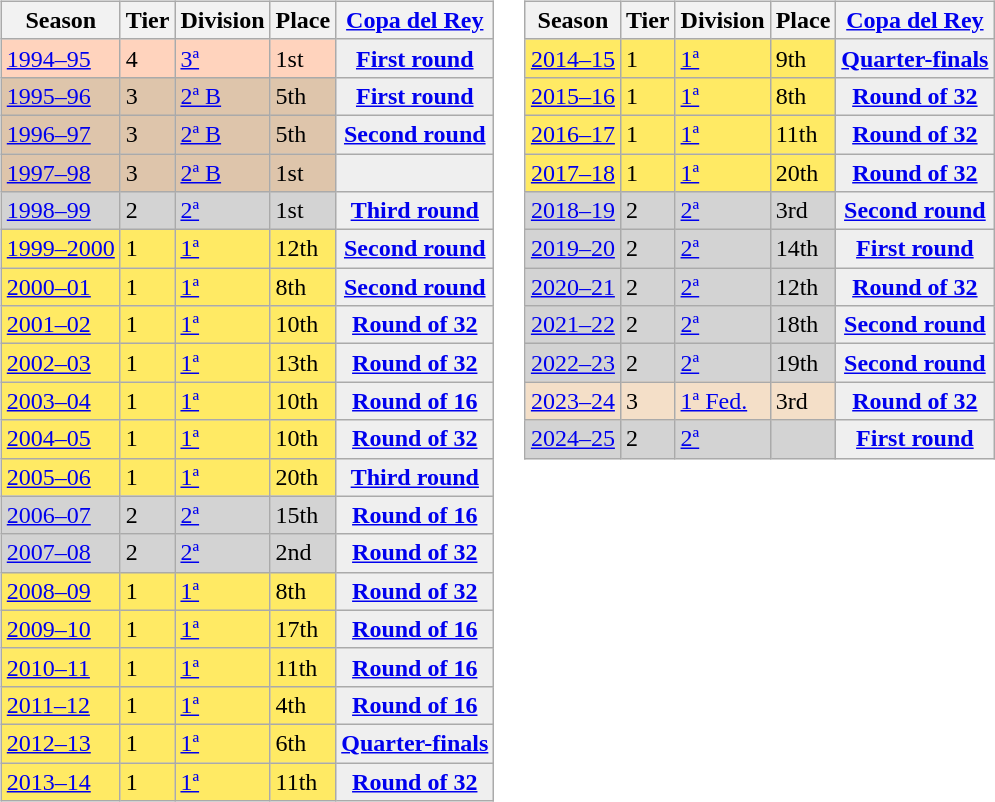<table>
<tr>
<td style="vertical-align:top;"><br><table class="wikitable">
<tr style="background:#f0f6fa;">
<th>Season</th>
<th>Tier</th>
<th>Division</th>
<th>Place</th>
<th><a href='#'>Copa del Rey</a></th>
</tr>
<tr>
<td style="background:#FFD3BD;"><a href='#'>1994–95</a></td>
<td style="background:#FFD3BD;">4</td>
<td style="background:#FFD3BD;"><a href='#'>3ª</a></td>
<td style="background:#FFD3BD;">1st</td>
<th style="background:#efefef;"><a href='#'>First round</a></th>
</tr>
<tr>
<td style="background:#DEC5AB;"><a href='#'>1995–96</a></td>
<td style="background:#DEC5AB;">3</td>
<td style="background:#DEC5AB;"><a href='#'>2ª B</a></td>
<td style="background:#DEC5AB;">5th</td>
<th style="background:#efefef;"><a href='#'>First round</a></th>
</tr>
<tr>
<td style="background:#DEC5AB;"><a href='#'>1996–97</a></td>
<td style="background:#DEC5AB;">3</td>
<td style="background:#DEC5AB;"><a href='#'>2ª B</a></td>
<td style="background:#DEC5AB;">5th</td>
<th style="background:#efefef;"><a href='#'>Second round</a></th>
</tr>
<tr>
<td style="background:#DEC5AB;"><a href='#'>1997–98</a></td>
<td style="background:#DEC5AB;">3</td>
<td style="background:#DEC5AB;"><a href='#'>2ª B</a></td>
<td style="background:#DEC5AB;">1st</td>
<th style="background:#efefef;"></th>
</tr>
<tr>
<td style="background:#D3D3D3;"><a href='#'>1998–99</a></td>
<td style="background:#D3D3D3;">2</td>
<td style="background:#D3D3D3;"><a href='#'>2ª</a></td>
<td style="background:#D3D3D3;">1st</td>
<th style="background:#efefef;"><a href='#'>Third round</a></th>
</tr>
<tr>
<td style="background:#FFEA64;"><a href='#'>1999–2000</a></td>
<td style="background:#FFEA64;">1</td>
<td style="background:#FFEA64;"><a href='#'>1ª</a></td>
<td style="background:#FFEA64;">12th</td>
<th style="background:#efefef;"><a href='#'>Second round</a></th>
</tr>
<tr>
<td style="background:#FFEA64;"><a href='#'>2000–01</a></td>
<td style="background:#FFEA64;">1</td>
<td style="background:#FFEA64;"><a href='#'>1ª</a></td>
<td style="background:#FFEA64;">8th</td>
<th style="background:#efefef;"><a href='#'>Second round</a></th>
</tr>
<tr>
<td style="background:#FFEA64;"><a href='#'>2001–02</a></td>
<td style="background:#FFEA64;">1</td>
<td style="background:#FFEA64;"><a href='#'>1ª</a></td>
<td style="background:#FFEA64;">10th</td>
<th style="background:#efefef;"><a href='#'>Round of 32</a></th>
</tr>
<tr>
<td style="background:#FFEA64;"><a href='#'>2002–03</a></td>
<td style="background:#FFEA64;">1</td>
<td style="background:#FFEA64;"><a href='#'>1ª</a></td>
<td style="background:#FFEA64;">13th</td>
<th style="background:#efefef;"><a href='#'>Round of 32</a></th>
</tr>
<tr>
<td style="background:#FFEA64;"><a href='#'>2003–04</a></td>
<td style="background:#FFEA64;">1</td>
<td style="background:#FFEA64;"><a href='#'>1ª</a></td>
<td style="background:#FFEA64;">10th</td>
<th style="background:#efefef;"><a href='#'>Round of 16</a></th>
</tr>
<tr>
<td style="background:#FFEA64;"><a href='#'>2004–05</a></td>
<td style="background:#FFEA64;">1</td>
<td style="background:#FFEA64;"><a href='#'>1ª</a></td>
<td style="background:#FFEA64;">10th</td>
<th style="background:#efefef;"><a href='#'>Round of 32</a></th>
</tr>
<tr>
<td style="background:#FFEA64;"><a href='#'>2005–06</a></td>
<td style="background:#FFEA64;">1</td>
<td style="background:#FFEA64;"><a href='#'>1ª</a></td>
<td style="background:#FFEA64;">20th</td>
<th style="background:#efefef;"><a href='#'>Third round</a></th>
</tr>
<tr>
<td style="background:#D3D3D3;"><a href='#'>2006–07</a></td>
<td style="background:#D3D3D3;">2</td>
<td style="background:#D3D3D3;"><a href='#'>2ª</a></td>
<td style="background:#D3D3D3;">15th</td>
<th style="background:#efefef;"><a href='#'>Round of 16</a></th>
</tr>
<tr>
<td style="background:#D3D3D3;"><a href='#'>2007–08</a></td>
<td style="background:#D3D3D3;">2</td>
<td style="background:#D3D3D3;"><a href='#'>2ª</a></td>
<td style="background:#D3D3D3;">2nd</td>
<th style="background:#efefef;"><a href='#'>Round of 32</a></th>
</tr>
<tr>
<td style="background:#FFEA64;"><a href='#'>2008–09</a></td>
<td style="background:#FFEA64;">1</td>
<td style="background:#FFEA64;"><a href='#'>1ª</a></td>
<td style="background:#FFEA64;">8th</td>
<th style="background:#efefef;"><a href='#'>Round of 32</a></th>
</tr>
<tr>
<td style="background:#FFEA64;"><a href='#'>2009–10</a></td>
<td style="background:#FFEA64;">1</td>
<td style="background:#FFEA64;"><a href='#'>1ª</a></td>
<td style="background:#FFEA64;">17th</td>
<th style="background:#efefef;"><a href='#'>Round of 16</a></th>
</tr>
<tr>
<td style="background:#FFEA64;"><a href='#'>2010–11</a></td>
<td style="background:#FFEA64;">1</td>
<td style="background:#FFEA64;"><a href='#'>1ª</a></td>
<td style="background:#FFEA64;">11th</td>
<th style="background:#efefef;"><a href='#'>Round of 16</a></th>
</tr>
<tr>
<td style="background:#FFEA64;"><a href='#'>2011–12</a></td>
<td style="background:#FFEA64;">1</td>
<td style="background:#FFEA64;"><a href='#'>1ª</a></td>
<td style="background:#FFEA64;">4th</td>
<th style="background:#efefef;"><a href='#'>Round of 16</a></th>
</tr>
<tr>
<td style="background:#FFEA64;"><a href='#'>2012–13</a></td>
<td style="background:#FFEA64;">1</td>
<td style="background:#FFEA64;"><a href='#'>1ª</a></td>
<td style="background:#FFEA64;">6th</td>
<th style="background:#efefef;"><a href='#'>Quarter-finals</a></th>
</tr>
<tr>
<td style="background:#FFEA64;"><a href='#'>2013–14</a></td>
<td style="background:#FFEA64;">1</td>
<td style="background:#FFEA64;"><a href='#'>1ª</a></td>
<td style="background:#FFEA64;">11th</td>
<th style="background:#efefef;"><a href='#'>Round of 32</a></th>
</tr>
</table>
</td>
<td style="vertical-align:top;"><br><table class="wikitable">
<tr style="background:#f0f6fa;">
<th>Season</th>
<th>Tier</th>
<th>Division</th>
<th>Place</th>
<th><a href='#'>Copa del Rey</a></th>
</tr>
<tr>
<td style="background:#FFEA64;"><a href='#'>2014–15</a></td>
<td style="background:#FFEA64;">1</td>
<td style="background:#FFEA64;"><a href='#'>1ª</a></td>
<td style="background:#FFEA64;">9th</td>
<th style="background:#efefef;"><a href='#'>Quarter-finals</a></th>
</tr>
<tr>
<td style="background:#FFEA64;"><a href='#'>2015–16</a></td>
<td style="background:#FFEA64;">1</td>
<td style="background:#FFEA64;"><a href='#'>1ª</a></td>
<td style="background:#FFEA64;">8th</td>
<th style="background:#efefef;"><a href='#'>Round of 32</a></th>
</tr>
<tr>
<td style="background:#FFEA64;"><a href='#'>2016–17</a></td>
<td style="background:#FFEA64;">1</td>
<td style="background:#FFEA64;"><a href='#'>1ª</a></td>
<td style="background:#FFEA64;">11th</td>
<th style="background:#efefef;"><a href='#'>Round of 32</a></th>
</tr>
<tr>
<td style="background:#FFEA64;"><a href='#'>2017–18</a></td>
<td style="background:#FFEA64;">1</td>
<td style="background:#FFEA64;"><a href='#'>1ª</a></td>
<td style="background:#FFEA64;">20th</td>
<th style="background:#efefef;"><a href='#'>Round of 32</a></th>
</tr>
<tr>
<td style="background:#D3D3D3;"><a href='#'>2018–19</a></td>
<td style="background:#D3D3D3;">2</td>
<td style="background:#D3D3D3;"><a href='#'>2ª</a></td>
<td style="background:#D3D3D3;">3rd</td>
<th style="background:#efefef;"><a href='#'>Second round</a></th>
</tr>
<tr>
<td style="background:#D3D3D3;"><a href='#'>2019–20</a></td>
<td style="background:#D3D3D3;">2</td>
<td style="background:#D3D3D3;"><a href='#'>2ª</a></td>
<td style="background:#D3D3D3;">14th</td>
<th style="background:#efefef;"><a href='#'>First round</a></th>
</tr>
<tr>
<td style="background:#D3D3D3;"><a href='#'>2020–21</a></td>
<td style="background:#D3D3D3;">2</td>
<td style="background:#D3D3D3;"><a href='#'>2ª</a></td>
<td style="background:#D3D3D3;">12th</td>
<th style="background:#efefef;"><a href='#'>Round of 32</a></th>
</tr>
<tr>
<td style="background:#D3D3D3;"><a href='#'>2021–22</a></td>
<td style="background:#D3D3D3;">2</td>
<td style="background:#D3D3D3;"><a href='#'>2ª</a></td>
<td style="background:#D3D3D3;">18th</td>
<th style="background:#efefef;"><a href='#'>Second round</a></th>
</tr>
<tr>
<td style="background:#D3D3D3;"><a href='#'>2022–23</a></td>
<td style="background:#D3D3D3;">2</td>
<td style="background:#D3D3D3;"><a href='#'>2ª</a></td>
<td style="background:#D3D3D3;">19th</td>
<th style="background:#efefef;"><a href='#'>Second round</a></th>
</tr>
<tr>
<td style="background:#F4DFC8;"><a href='#'>2023–24</a></td>
<td style="background:#F4DFC8;">3</td>
<td style="background:#F4DFC8;"><a href='#'>1ª Fed.</a></td>
<td style="background:#F4DFC8;">3rd</td>
<th style="background:#efefef;"><a href='#'>Round of 32</a></th>
</tr>
<tr>
<td style="background:#D3D3D3;"><a href='#'>2024–25</a></td>
<td style="background:#D3D3D3;">2</td>
<td style="background:#D3D3D3;"><a href='#'>2ª</a></td>
<td style="background:#D3D3D3;"></td>
<th style="background:#efefef;"><a href='#'>First round</a></th>
</tr>
</table>
</td>
</tr>
</table>
